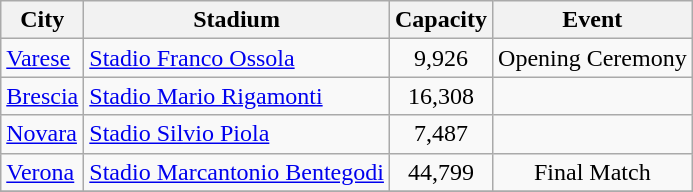<table class="wikitable">
<tr>
<th>City</th>
<th>Stadium</th>
<th>Capacity</th>
<th>Event</th>
</tr>
<tr>
<td><a href='#'>Varese</a></td>
<td><a href='#'>Stadio Franco Ossola</a></td>
<td align="center">9,926</td>
<td align="center">Opening Ceremony</td>
</tr>
<tr>
<td><a href='#'>Brescia</a></td>
<td><a href='#'>Stadio Mario Rigamonti</a></td>
<td align="center">16,308</td>
<td></td>
</tr>
<tr>
<td><a href='#'>Novara</a></td>
<td><a href='#'>Stadio Silvio Piola</a></td>
<td align="center">7,487</td>
<td></td>
</tr>
<tr>
<td><a href='#'>Verona</a></td>
<td><a href='#'>Stadio Marcantonio Bentegodi</a></td>
<td align="center">44,799</td>
<td align="center">Final Match</td>
</tr>
<tr>
</tr>
</table>
